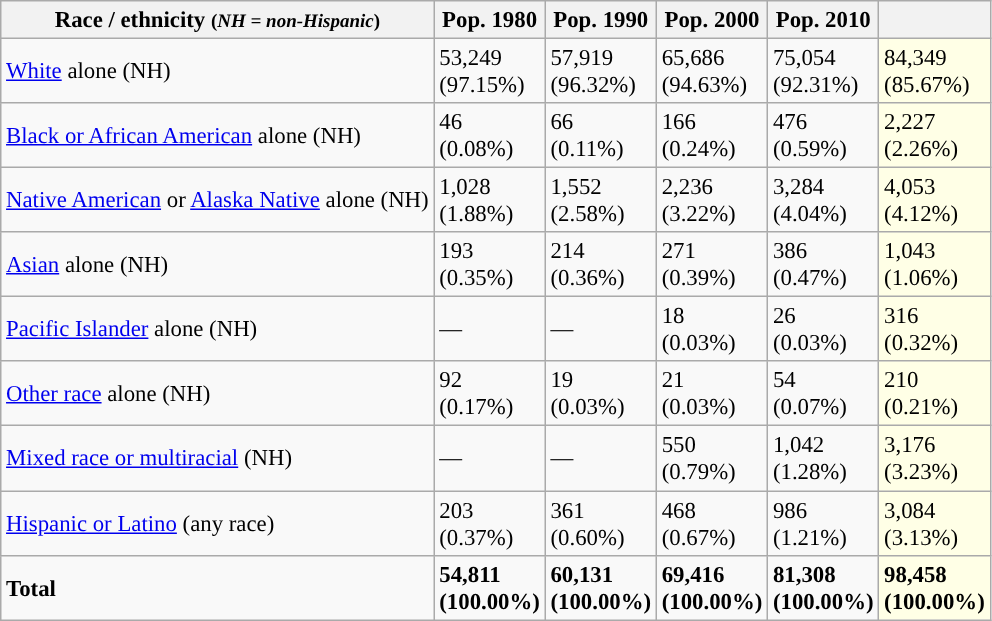<table class="wikitable sortable collapsible" style="font-size: 95%;">
<tr>
<th>Race / ethnicity <small>(<em>NH = non-Hispanic</em>)</small></th>
<th>Pop. 1980</th>
<th>Pop. 1990</th>
<th>Pop. 2000</th>
<th>Pop. 2010</th>
<th></th>
</tr>
<tr>
<td><a href='#'>White</a> alone (NH)</td>
<td>53,249<br>(97.15%)</td>
<td>57,919<br>(96.32%)</td>
<td>65,686<br>(94.63%)</td>
<td>75,054<br>(92.31%)</td>
<td style='background: #ffffe6;'>84,349<br>(85.67%)</td>
</tr>
<tr>
<td><a href='#'>Black or African American</a> alone (NH)</td>
<td>46<br>(0.08%)</td>
<td>66<br>(0.11%)</td>
<td>166<br>(0.24%)</td>
<td>476<br>(0.59%)</td>
<td style='background: #ffffe6;'>2,227<br>(2.26%)</td>
</tr>
<tr>
<td><a href='#'>Native American</a> or <a href='#'>Alaska Native</a> alone (NH)</td>
<td>1,028<br>(1.88%)</td>
<td>1,552<br>(2.58%)</td>
<td>2,236<br>(3.22%)</td>
<td>3,284<br>(4.04%)</td>
<td style='background: #ffffe6;'>4,053<br>(4.12%)</td>
</tr>
<tr>
<td><a href='#'>Asian</a> alone (NH)</td>
<td>193<br>(0.35%)</td>
<td>214<br>(0.36%)</td>
<td>271<br>(0.39%)</td>
<td>386<br>(0.47%)</td>
<td style='background: #ffffe6;'>1,043<br>(1.06%)</td>
</tr>
<tr>
<td><a href='#'>Pacific Islander</a> alone (NH)</td>
<td>—</td>
<td>—</td>
<td>18<br>(0.03%)</td>
<td>26<br>(0.03%)</td>
<td style='background: #ffffe6;'>316<br>(0.32%)</td>
</tr>
<tr>
<td><a href='#'>Other race</a> alone (NH)</td>
<td>92<br>(0.17%)</td>
<td>19<br>(0.03%)</td>
<td>21<br>(0.03%)</td>
<td>54<br>(0.07%)</td>
<td style='background: #ffffe6;'>210<br>(0.21%)</td>
</tr>
<tr>
<td><a href='#'>Mixed race or multiracial</a> (NH)</td>
<td>—</td>
<td>—</td>
<td>550<br>(0.79%)</td>
<td>1,042<br>(1.28%)</td>
<td style='background: #ffffe6;'>3,176<br>(3.23%)</td>
</tr>
<tr>
<td><a href='#'>Hispanic or Latino</a> (any race)</td>
<td>203<br>(0.37%)</td>
<td>361<br>(0.60%)</td>
<td>468<br>(0.67%)</td>
<td>986<br>(1.21%)</td>
<td style='background: #ffffe6;'>3,084<br>(3.13%)</td>
</tr>
<tr>
<td><strong>Total</strong></td>
<td><strong>54,811<br>(100.00%)</strong></td>
<td><strong>60,131<br>(100.00%)</strong></td>
<td><strong>69,416<br>(100.00%)</strong></td>
<td><strong>81,308<br>(100.00%)</strong></td>
<td style='background: #ffffe6;'><strong>98,458<br>(100.00%)</strong></td>
</tr>
</table>
